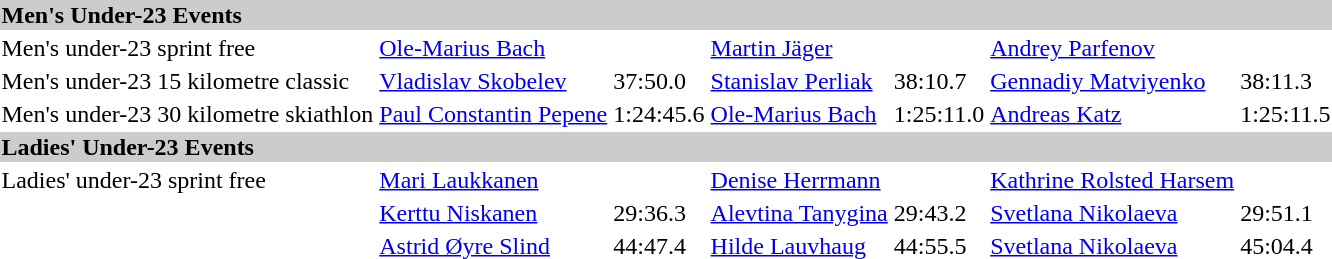<table>
<tr style="background:#ccc;">
<td colspan=7><strong>Men's Under-23 Events</strong></td>
</tr>
<tr>
<td>Men's under-23 sprint free</td>
<td><a href='#'>Ole-Marius Bach</a><br></td>
<td></td>
<td><a href='#'>Martin Jäger</a><br></td>
<td></td>
<td><a href='#'>Andrey Parfenov</a><br></td>
<td></td>
</tr>
<tr>
<td>Men's under-23 15 kilometre classic</td>
<td><a href='#'>Vladislav Skobelev</a><br></td>
<td>37:50.0</td>
<td><a href='#'>Stanislav Perliak</a><br></td>
<td>38:10.7</td>
<td><a href='#'>Gennadiy Matviyenko</a><br></td>
<td>38:11.3</td>
</tr>
<tr>
<td>Men's under-23 30 kilometre skiathlon</td>
<td><a href='#'>Paul Constantin Pepene</a><br></td>
<td>1:24:45.6</td>
<td><a href='#'>Ole-Marius Bach</a><br></td>
<td>1:25:11.0</td>
<td><a href='#'>Andreas Katz</a><br></td>
<td>1:25:11.5</td>
</tr>
<tr style="background:#ccc;">
<td colspan=7><strong>Ladies' Under-23 Events</strong></td>
</tr>
<tr>
<td>Ladies' under-23 sprint free</td>
<td><a href='#'>Mari Laukkanen</a><br></td>
<td></td>
<td><a href='#'>Denise Herrmann</a><br></td>
<td></td>
<td><a href='#'>Kathrine Rolsted Harsem</a><br></td>
<td></td>
</tr>
<tr>
<td></td>
<td><a href='#'>Kerttu Niskanen</a><br></td>
<td>29:36.3</td>
<td><a href='#'>Alevtina Tanygina</a><br></td>
<td>29:43.2</td>
<td><a href='#'>Svetlana Nikolaeva</a><br></td>
<td>29:51.1</td>
</tr>
<tr>
<td></td>
<td><a href='#'>Astrid Øyre Slind</a><br></td>
<td>44:47.4</td>
<td><a href='#'>Hilde Lauvhaug</a><br></td>
<td>44:55.5</td>
<td><a href='#'>Svetlana Nikolaeva</a><br></td>
<td>45:04.4</td>
</tr>
</table>
